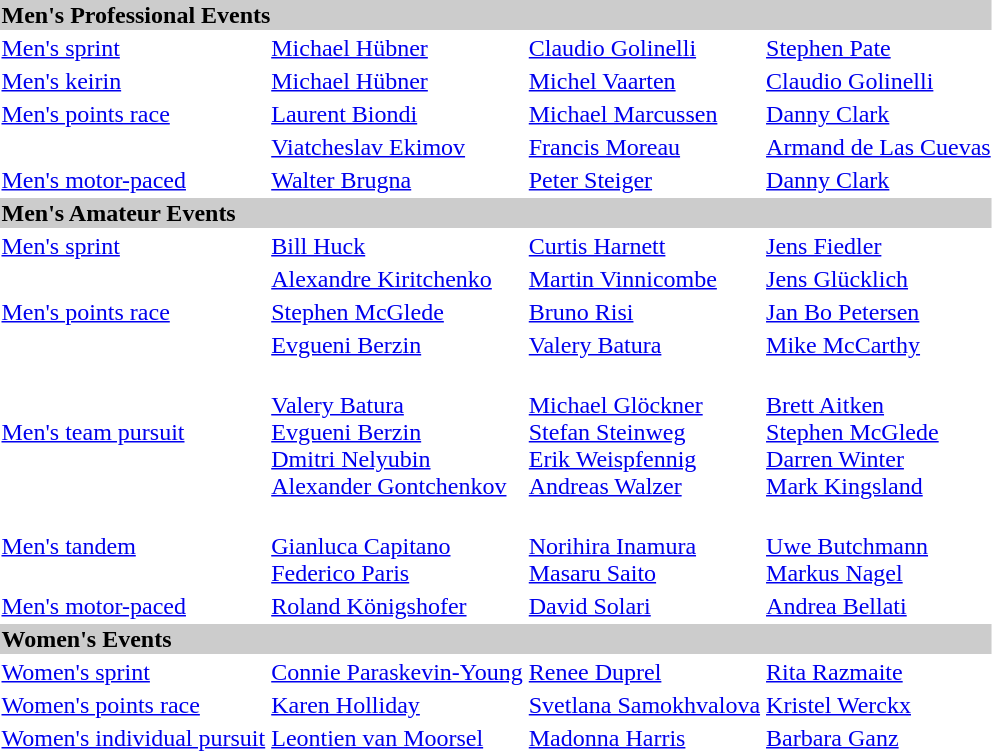<table>
<tr bgcolor="#cccccc">
<td colspan=7><strong>Men's Professional Events</strong></td>
</tr>
<tr>
<td><a href='#'>Men's sprint</a> <br></td>
<td><a href='#'>Michael Hübner</a><br></td>
<td><a href='#'>Claudio Golinelli</a><br></td>
<td><a href='#'>Stephen Pate</a><br></td>
</tr>
<tr>
<td><a href='#'>Men's keirin</a><br></td>
<td><a href='#'>Michael Hübner</a><br></td>
<td><a href='#'>Michel Vaarten</a><br></td>
<td><a href='#'>Claudio Golinelli</a><br></td>
</tr>
<tr>
<td><a href='#'>Men's points race</a><br></td>
<td><a href='#'>Laurent Biondi</a><br></td>
<td><a href='#'>Michael Marcussen</a><br></td>
<td><a href='#'>Danny Clark</a><br></td>
</tr>
<tr>
<td><br></td>
<td><a href='#'>Viatcheslav Ekimov</a><br></td>
<td><a href='#'>Francis Moreau</a><br></td>
<td><a href='#'>Armand de Las Cuevas</a><br></td>
</tr>
<tr>
<td><a href='#'>Men's motor-paced</a><br></td>
<td><a href='#'>Walter Brugna</a><br></td>
<td><a href='#'>Peter Steiger</a><br></td>
<td><a href='#'>Danny Clark</a><br></td>
</tr>
<tr bgcolor="#cccccc">
<td colspan=7><strong>Men's Amateur Events</strong></td>
</tr>
<tr>
<td><a href='#'>Men's sprint</a> <br></td>
<td><a href='#'>Bill Huck</a><br></td>
<td><a href='#'>Curtis Harnett</a><br></td>
<td><a href='#'>Jens Fiedler</a><br></td>
</tr>
<tr>
<td><br></td>
<td><a href='#'>Alexandre Kiritchenko</a><br></td>
<td><a href='#'>Martin Vinnicombe</a><br></td>
<td><a href='#'>Jens Glücklich</a><br></td>
</tr>
<tr>
<td><a href='#'>Men's points race</a><br></td>
<td><a href='#'>Stephen McGlede</a><br></td>
<td><a href='#'>Bruno Risi</a><br></td>
<td><a href='#'>Jan Bo Petersen</a><br></td>
</tr>
<tr>
<td><br></td>
<td><a href='#'>Evgueni Berzin</a><br></td>
<td><a href='#'>Valery Batura</a><br></td>
<td><a href='#'>Mike McCarthy</a><br></td>
</tr>
<tr>
<td><a href='#'>Men's team pursuit</a><br></td>
<td> <br> <a href='#'>Valery Batura</a><br>  <a href='#'>Evgueni Berzin</a><br>  <a href='#'>Dmitri Nelyubin</a><br>  <a href='#'>Alexander Gontchenkov</a></td>
<td> <br><a href='#'>Michael Glöckner</a><br>  <a href='#'>Stefan Steinweg</a><br>  <a href='#'>Erik Weispfennig</a><br>  <a href='#'>Andreas Walzer</a></td>
<td> <br> <a href='#'>Brett Aitken</a><br>  <a href='#'>Stephen McGlede</a><br>  <a href='#'>Darren Winter</a><br>  <a href='#'>Mark Kingsland</a></td>
</tr>
<tr>
<td><a href='#'>Men's tandem</a><br></td>
<td> <br><a href='#'>Gianluca Capitano</a><br> <a href='#'>Federico Paris</a></td>
<td> <br><a href='#'>Norihira Inamura</a><br> <a href='#'>Masaru Saito</a></td>
<td><br><a href='#'>Uwe Butchmann</a><br> <a href='#'>Markus Nagel</a></td>
</tr>
<tr>
<td><a href='#'>Men's motor-paced</a><br></td>
<td><a href='#'>Roland Königshofer</a><br></td>
<td><a href='#'>David Solari</a><br></td>
<td><a href='#'>Andrea Bellati</a><br></td>
</tr>
<tr bgcolor="#cccccc">
<td colspan=7><strong>Women's Events</strong></td>
</tr>
<tr>
<td><a href='#'>Women's sprint</a> <br></td>
<td><a href='#'>Connie Paraskevin-Young</a><br></td>
<td><a href='#'>Renee Duprel</a><br></td>
<td><a href='#'>Rita Razmaite</a><br></td>
</tr>
<tr>
<td><a href='#'>Women's points race</a><br></td>
<td><a href='#'>Karen Holliday</a><br></td>
<td><a href='#'>Svetlana Samokhvalova</a><br></td>
<td><a href='#'>Kristel Werckx</a><br></td>
</tr>
<tr>
<td><a href='#'>Women's individual pursuit</a><br></td>
<td><a href='#'>Leontien van Moorsel</a><br></td>
<td><a href='#'>Madonna Harris</a><br></td>
<td><a href='#'>Barbara Ganz</a><br></td>
</tr>
</table>
